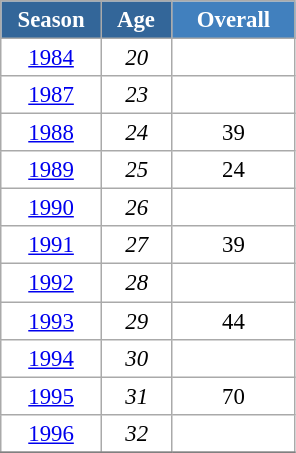<table class="wikitable" style="font-size:95%; text-align:center; border:grey solid 1px; border-collapse:collapse; background:#ffffff;">
<tr>
<th style="background-color:#369; color:white; width:60px;"> Season </th>
<th style="background-color:#369; color:white; width:40px;"> Age </th>
<th style="background-color:#4180be; color:white; width:75px;">Overall</th>
</tr>
<tr>
<td><a href='#'>1984</a></td>
<td><em>20</em></td>
<td></td>
</tr>
<tr>
<td><a href='#'>1987</a></td>
<td><em>23</em></td>
<td></td>
</tr>
<tr>
<td><a href='#'>1988</a></td>
<td><em>24</em></td>
<td>39</td>
</tr>
<tr>
<td><a href='#'>1989</a></td>
<td><em>25</em></td>
<td>24</td>
</tr>
<tr>
<td><a href='#'>1990</a></td>
<td><em>26</em></td>
<td></td>
</tr>
<tr>
<td><a href='#'>1991</a></td>
<td><em>27</em></td>
<td>39</td>
</tr>
<tr>
<td><a href='#'>1992</a></td>
<td><em>28</em></td>
<td></td>
</tr>
<tr>
<td><a href='#'>1993</a></td>
<td><em>29</em></td>
<td>44</td>
</tr>
<tr>
<td><a href='#'>1994</a></td>
<td><em>30</em></td>
<td></td>
</tr>
<tr>
<td><a href='#'>1995</a></td>
<td><em>31</em></td>
<td>70</td>
</tr>
<tr>
<td><a href='#'>1996</a></td>
<td><em>32</em></td>
<td></td>
</tr>
<tr>
</tr>
</table>
